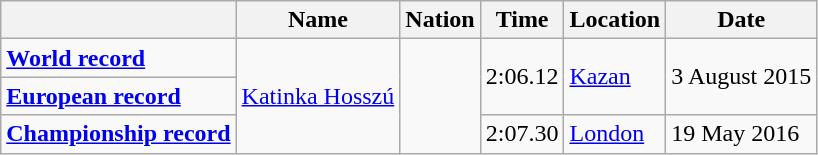<table class=wikitable>
<tr>
<th></th>
<th>Name</th>
<th>Nation</th>
<th>Time</th>
<th>Location</th>
<th>Date</th>
</tr>
<tr>
<td><strong><a href='#'>World record</a></strong></td>
<td rowspan=3><a href='#'>Katinka Hosszú</a></td>
<td rowspan=3></td>
<td rowspan=2>2:06.12</td>
<td rowspan=2><a href='#'>Kazan</a></td>
<td rowspan=2>3 August 2015</td>
</tr>
<tr>
<td><strong><a href='#'>European record</a></strong></td>
</tr>
<tr>
<td><strong><a href='#'>Championship record</a></strong></td>
<td>2:07.30</td>
<td><a href='#'>London</a></td>
<td>19 May 2016</td>
</tr>
</table>
